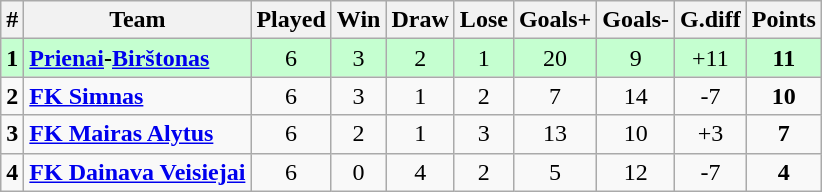<table class='wikitable'>
<tr>
<th>#</th>
<th>Team</th>
<th>Played</th>
<th>Win</th>
<th>Draw</th>
<th>Lose</th>
<th>Goals+</th>
<th>Goals-</th>
<th>G.diff</th>
<th>Points</th>
</tr>
<tr align=center style="background:#C5FFD0;">
<td><strong>1</strong></td>
<td style="text-align:left;"><strong><a href='#'>Prienai</a>-<a href='#'>Birštonas</a></strong></td>
<td>6</td>
<td>3</td>
<td>2</td>
<td>1</td>
<td>20</td>
<td>9</td>
<td>+11</td>
<td><strong>11</strong></td>
</tr>
<tr align=center style="background:;">
<td><strong>2</strong></td>
<td style="text-align:left;"><strong><a href='#'>FK Simnas</a></strong></td>
<td>6</td>
<td>3</td>
<td>1</td>
<td>2</td>
<td>7</td>
<td>14</td>
<td>-7</td>
<td><strong>10</strong></td>
</tr>
<tr align=center style="background:;">
<td><strong>3</strong></td>
<td style="text-align:left;"><strong><a href='#'>FK Mairas Alytus</a></strong></td>
<td>6</td>
<td>2</td>
<td>1</td>
<td>3</td>
<td>13</td>
<td>10</td>
<td>+3</td>
<td><strong>7</strong></td>
</tr>
<tr align=center style="background:;">
<td><strong>4</strong></td>
<td style="text-align:left;"><strong><a href='#'>FK Dainava Veisiejai</a></strong></td>
<td>6</td>
<td>0</td>
<td>4</td>
<td>2</td>
<td>5</td>
<td>12</td>
<td>-7</td>
<td><strong>4</strong></td>
</tr>
</table>
